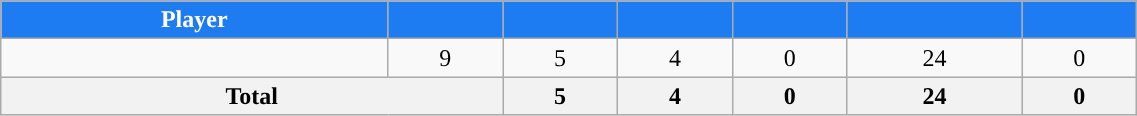<table class="wikitable sortable" style="width:60%; text-align:center;">
<tr>
<th style="color:white; background:#1D7CF2; ">Player</th>
<th style="color:white; background:#1D7CF2; "></th>
<th style="color:white; background:#1D7CF2; "></th>
<th style="color:white; background:#1D7CF2; "></th>
<th style="color:white; background:#1D7CF2; "></th>
<th style="color:white; background:#1D7CF2; "></th>
<th style="color:white; background:#1D7CF2; "></th>
</tr>
<tr>
<td></td>
<td>9</td>
<td>5</td>
<td>4</td>
<td>0</td>
<td>24</td>
<td>0</td>
</tr>
<tr class="sortbottom">
<th colspan=2>Total</th>
<th>5</th>
<th>4</th>
<th>0</th>
<th>24</th>
<th>0</th>
</tr>
</table>
